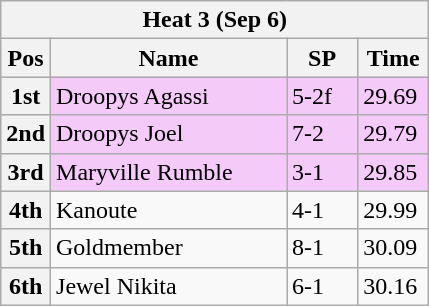<table class="wikitable">
<tr>
<th colspan="6">Heat 3 (Sep 6)</th>
</tr>
<tr>
<th width=20>Pos</th>
<th width=150>Name</th>
<th width=40>SP</th>
<th width=40>Time</th>
</tr>
<tr style="background: #f4caf9;">
<th>1st</th>
<td>Droopys Agassi</td>
<td>5-2f</td>
<td>29.69</td>
</tr>
<tr style="background: #f4caf9;">
<th>2nd</th>
<td>Droopys Joel</td>
<td>7-2</td>
<td>29.79</td>
</tr>
<tr style="background: #f4caf9;">
<th>3rd</th>
<td>Maryville Rumble</td>
<td>3-1</td>
<td>29.85</td>
</tr>
<tr>
<th>4th</th>
<td>Kanoute</td>
<td>4-1</td>
<td>29.99</td>
</tr>
<tr>
<th>5th</th>
<td>Goldmember</td>
<td>8-1</td>
<td>30.09</td>
</tr>
<tr>
<th>6th</th>
<td>Jewel Nikita</td>
<td>6-1</td>
<td>30.16</td>
</tr>
</table>
